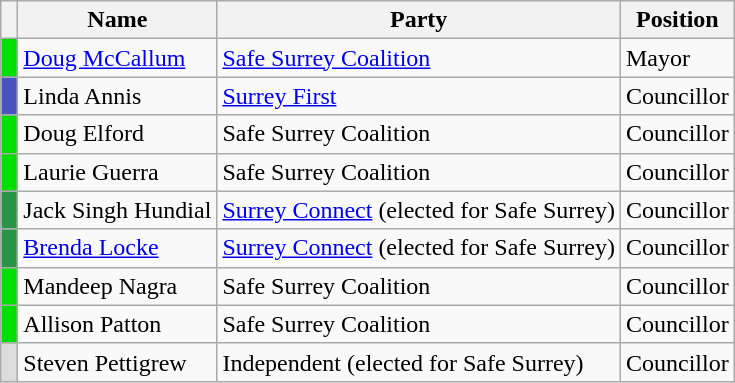<table class="wikitable sortable">
<tr>
<th class="unsortable"></th>
<th>Name</th>
<th>Party</th>
<th>Position</th>
</tr>
<tr>
<td bgcolor=#01DF01> </td>
<td><a href='#'>Doug McCallum</a></td>
<td><a href='#'>Safe Surrey Coalition</a></td>
<td>Mayor</td>
</tr>
<tr>
<td bgcolor=#4953BE> </td>
<td>Linda Annis</td>
<td><a href='#'>Surrey First</a></td>
<td>Councillor</td>
</tr>
<tr>
<td bgcolor=#01DF01> </td>
<td>Doug Elford</td>
<td>Safe Surrey Coalition</td>
<td>Councillor</td>
</tr>
<tr>
<td bgcolor=#01DF01> </td>
<td>Laurie Guerra</td>
<td>Safe Surrey Coalition</td>
<td>Councillor</td>
</tr>
<tr>
<td bgcolor=#299446> </td>
<td>Jack Singh Hundial</td>
<td><a href='#'>Surrey Connect</a> (elected for Safe Surrey)</td>
<td>Councillor</td>
</tr>
<tr>
<td bgcolor=#299446> </td>
<td><a href='#'>Brenda Locke</a></td>
<td><a href='#'>Surrey Connect</a> (elected for Safe Surrey)</td>
<td>Councillor</td>
</tr>
<tr>
<td bgcolor=#01DF01> </td>
<td>Mandeep Nagra</td>
<td>Safe Surrey Coalition</td>
<td>Councillor</td>
</tr>
<tr>
<td bgcolor=#01DF01> </td>
<td>Allison Patton</td>
<td>Safe Surrey Coalition</td>
<td>Councillor</td>
</tr>
<tr>
<td style="background:gainsboro"> </td>
<td>Steven Pettigrew</td>
<td>Independent (elected for Safe Surrey)</td>
<td>Councillor</td>
</tr>
</table>
